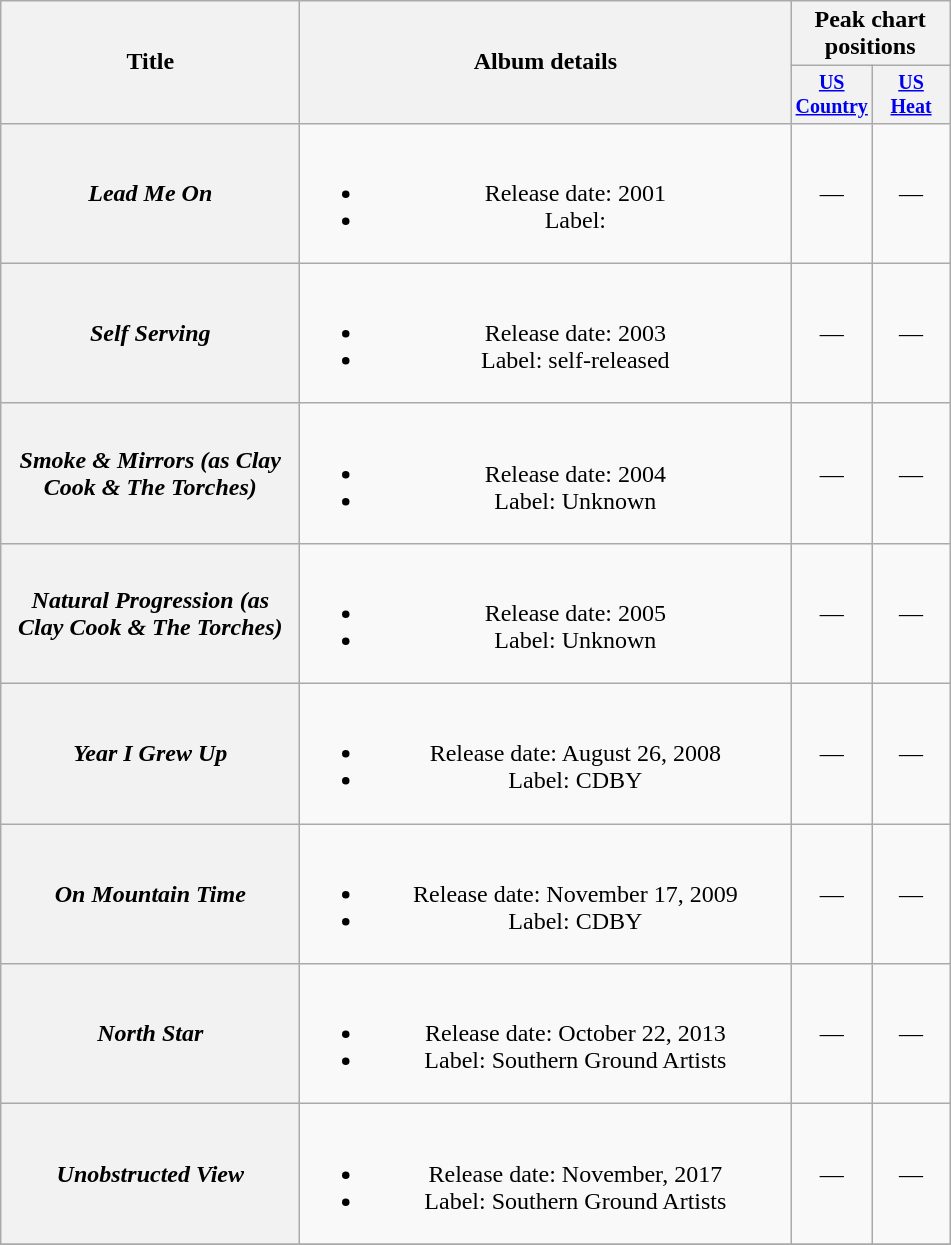<table class="wikitable plainrowheaders" style="text-align:center;">
<tr>
<th style="width:12em;" rowspan="2">Title</th>
<th style="width:20em;" rowspan="2">Album details</th>
<th colspan="2">Peak chart<br>positions</th>
</tr>
<tr style="font-size:smaller;">
<th width="45"><a href='#'>US Country</a></th>
<th width="45"><a href='#'>US<br>Heat</a></th>
</tr>
<tr>
<th scope="row"><em>Lead Me On</em></th>
<td><br><ul><li>Release date: 2001</li><li>Label:</li></ul></td>
<td>—</td>
<td>—</td>
</tr>
<tr>
<th scope="row"><em>Self Serving</em></th>
<td><br><ul><li>Release date: 2003</li><li>Label: self-released</li></ul></td>
<td>—</td>
<td>—</td>
</tr>
<tr>
<th scope="row"><em>Smoke & Mirrors (as Clay Cook & The Torches)</em></th>
<td><br><ul><li>Release date: 2004</li><li>Label: Unknown</li></ul></td>
<td>—</td>
<td>—</td>
</tr>
<tr>
<th scope="row"><em>Natural Progression (as Clay Cook & The Torches)</em></th>
<td><br><ul><li>Release date: 2005</li><li>Label: Unknown</li></ul></td>
<td>—</td>
<td>—</td>
</tr>
<tr>
<th scope="row"><em>Year I Grew Up</em></th>
<td><br><ul><li>Release date: August 26, 2008</li><li>Label: CDBY</li></ul></td>
<td>—</td>
<td>—</td>
</tr>
<tr>
<th scope="row"><em>On Mountain Time</em></th>
<td><br><ul><li>Release date: November 17, 2009</li><li>Label: CDBY</li></ul></td>
<td>—</td>
<td>—</td>
</tr>
<tr>
<th scope="row"><em>North Star</em></th>
<td><br><ul><li>Release date: October 22, 2013</li><li>Label: Southern Ground Artists</li></ul></td>
<td>—</td>
<td>—</td>
</tr>
<tr>
<th scope="row"><em>Unobstructed View</em></th>
<td><br><ul><li>Release date: November, 2017</li><li>Label: Southern Ground Artists</li></ul></td>
<td>—</td>
<td>—</td>
</tr>
<tr>
</tr>
</table>
